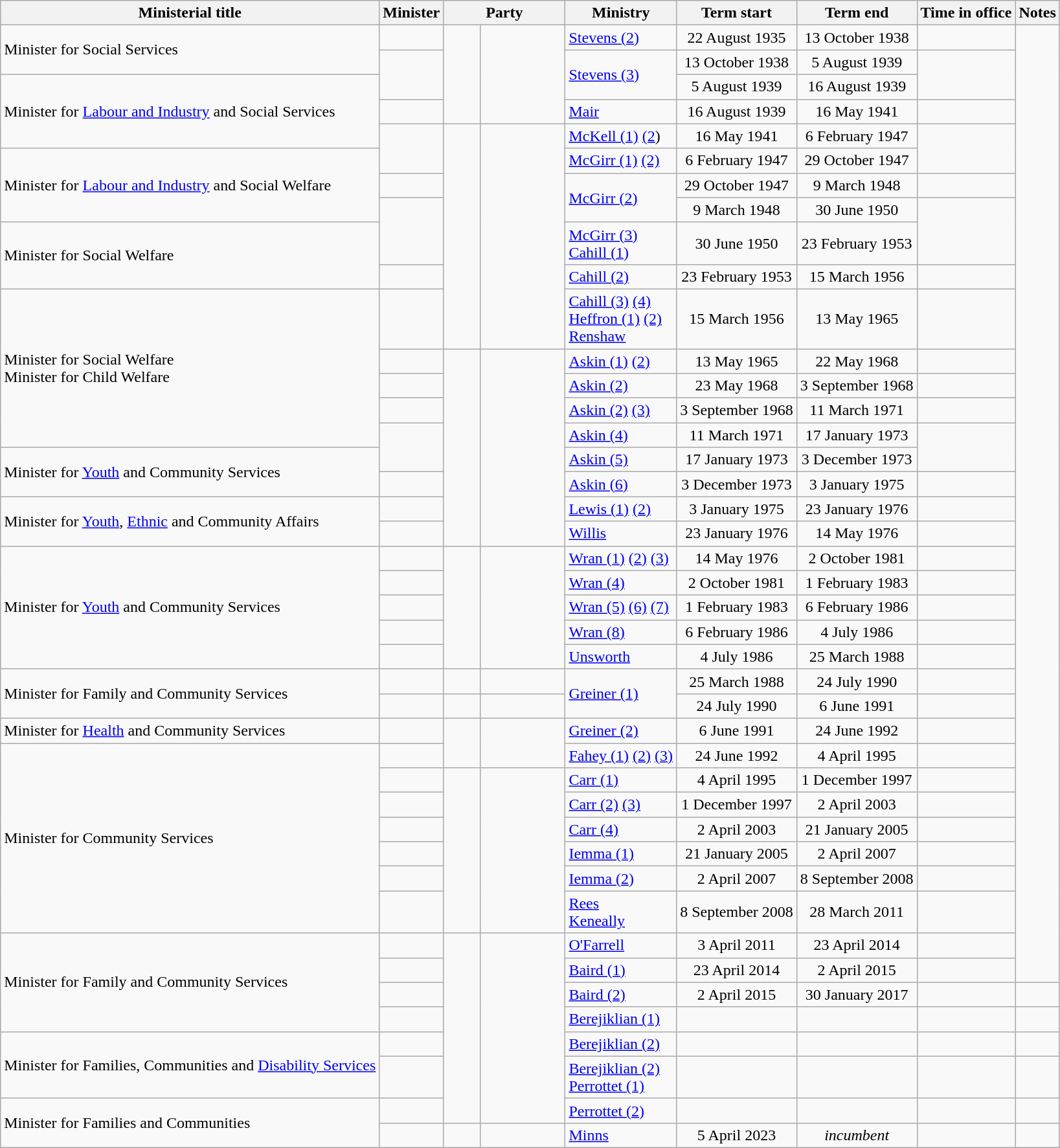<table class="wikitable sortable">
<tr>
<th>Ministerial title</th>
<th>Minister</th>
<th colspan=2>Party</th>
<th>Ministry</th>
<th>Term start</th>
<th>Term end</th>
<th>Time in office</th>
<th class="unsortable">Notes</th>
</tr>
<tr>
<td rowspan=2>Minister for Social Services</td>
<td></td>
<td rowspan=4 > </td>
<td rowspan=4 width=8%></td>
<td><a href='#'>Stevens (2)</a></td>
<td align=center>22 August 1935</td>
<td align=center>13 October 1938</td>
<td align=right></td>
</tr>
<tr>
<td rowspan=2></td>
<td rowspan=2><a href='#'>Stevens (3)</a></td>
<td align=center>13 October 1938</td>
<td align=center>5 August 1939</td>
<td rowspan=2 align=right></td>
</tr>
<tr>
<td rowspan=3>Minister for <a href='#'>Labour and Industry</a> and Social Services</td>
<td align=center>5 August 1939</td>
<td align=center>16 August 1939</td>
</tr>
<tr>
<td></td>
<td><a href='#'>Mair</a></td>
<td align=center>16 August 1939</td>
<td align=center>16 May 1941</td>
<td align=right></td>
</tr>
<tr>
<td rowspan=2></td>
<td rowspan=7 > </td>
<td rowspan=7></td>
<td><a href='#'>McKell (1)</a> <a href='#'>(2</a>)</td>
<td align=center>16 May 1941</td>
<td align=center>6 February 1947</td>
<td rowspan=2 align=right></td>
</tr>
<tr>
<td rowspan=3>Minister for <a href='#'>Labour and Industry</a> and Social Welfare</td>
<td><a href='#'>McGirr (1)</a> <a href='#'>(2)</a></td>
<td align=center>6 February 1947</td>
<td align=center>29 October 1947</td>
</tr>
<tr>
<td></td>
<td rowspan=2><a href='#'>McGirr (2)</a></td>
<td align=center>29 October 1947</td>
<td align=center>9 March 1948</td>
<td align=right></td>
</tr>
<tr>
<td rowspan=2></td>
<td align=center>9 March 1948</td>
<td align=center>30 June 1950</td>
<td rowspan=2 align=right></td>
</tr>
<tr>
<td rowspan=2 >Minister for Social Welfare</td>
<td><a href='#'>McGirr (3)</a><br><a href='#'>Cahill (1)</a></td>
<td align=center>30 June 1950</td>
<td align=center>23 February 1953</td>
</tr>
<tr>
<td></td>
<td><a href='#'>Cahill (2)</a></td>
<td align=center>23 February 1953</td>
<td align=center>15 March 1956</td>
<td align=right></td>
</tr>
<tr>
<td rowspan=5>Minister for Social Welfare<br>Minister for Child Welfare</td>
<td></td>
<td><a href='#'>Cahill (3)</a> <a href='#'>(4)</a><br><a href='#'>Heffron (1)</a> <a href='#'>(2)</a><br><a href='#'>Renshaw</a></td>
<td align=center>15 March 1956</td>
<td align=center>13 May 1965</td>
<td align=right><strong></strong></td>
</tr>
<tr>
<td></td>
<td rowspan = 8 > </td>
<td rowspan=8></td>
<td><a href='#'>Askin (1)</a> <a href='#'>(2)</a></td>
<td align=center>13 May 1965</td>
<td align=center>22 May 1968</td>
<td align=right></td>
</tr>
<tr>
<td></td>
<td><a href='#'>Askin (2)</a></td>
<td align=center>23 May 1968</td>
<td align=center>3 September 1968</td>
<td align=right></td>
</tr>
<tr>
<td></td>
<td><a href='#'>Askin (2)</a> <a href='#'>(3)</a></td>
<td align=center>3 September 1968</td>
<td align=center>11 March 1971</td>
<td align=right></td>
</tr>
<tr>
<td rowspan=2></td>
<td><a href='#'>Askin (4)</a></td>
<td align=center>11 March 1971</td>
<td align=center>17 January 1973</td>
<td rowspan=2 align=right></td>
</tr>
<tr>
<td rowspan=2>Minister for <a href='#'>Youth</a> and Community Services</td>
<td><a href='#'>Askin (5)</a></td>
<td align=center>17 January 1973</td>
<td align=center>3 December 1973</td>
</tr>
<tr>
<td></td>
<td><a href='#'>Askin (6)</a></td>
<td align=center>3 December 1973</td>
<td align=center>3 January 1975</td>
<td align=right></td>
</tr>
<tr>
<td rowspan=2>Minister for <a href='#'>Youth</a>, <a href='#'>Ethnic</a> and Community Affairs</td>
<td></td>
<td><a href='#'>Lewis (1)</a> <a href='#'>(2)</a></td>
<td align=center>3 January 1975</td>
<td align=center>23 January 1976</td>
<td align=right></td>
</tr>
<tr>
<td></td>
<td><a href='#'>Willis</a></td>
<td align=center>23 January 1976</td>
<td align=center>14 May 1976</td>
<td align=right></td>
</tr>
<tr>
<td rowspan=5>Minister for <a href='#'>Youth</a> and Community Services</td>
<td> </td>
<td rowspan = 5 > </td>
<td rowspan=5></td>
<td><a href='#'>Wran (1)</a> <a href='#'>(2)</a> <a href='#'>(3)</a></td>
<td align=center>14 May 1976</td>
<td align=center>2 October 1981</td>
<td align=right></td>
</tr>
<tr>
<td></td>
<td><a href='#'>Wran (4)</a></td>
<td align=center>2 October 1981</td>
<td align=center>1 February 1983</td>
<td align=right></td>
</tr>
<tr>
<td></td>
<td><a href='#'>Wran (5)</a> <a href='#'>(6)</a> <a href='#'>(7)</a></td>
<td align=center>1 February 1983</td>
<td align=center>6 February 1986</td>
<td align=right></td>
</tr>
<tr>
<td></td>
<td><a href='#'>Wran (8)</a></td>
<td align=center>6 February 1986</td>
<td align=center>4 July 1986</td>
<td align=right></td>
</tr>
<tr>
<td></td>
<td><a href='#'>Unsworth</a></td>
<td align=center>4 July 1986</td>
<td align=center>25 March 1988</td>
<td align=right></td>
</tr>
<tr>
<td rowspan=2>Minister for Family and Community Services</td>
<td></td>
<td> </td>
<td></td>
<td rowspan=2><a href='#'>Greiner (1)</a></td>
<td align=center>25 March 1988</td>
<td align=center>24 July 1990</td>
<td align=right></td>
</tr>
<tr>
<td></td>
<td> </td>
<td></td>
<td align=center>24 July 1990</td>
<td align=center>6 June 1991</td>
<td align=right></td>
</tr>
<tr>
<td>Minister for <a href='#'>Health</a> and Community Services</td>
<td></td>
<td rowspan=2 > </td>
<td rowspan=2></td>
<td><a href='#'>Greiner (2)</a></td>
<td align=center>6 June 1991</td>
<td align=center>24 June 1992</td>
<td align=right></td>
</tr>
<tr>
<td rowspan=7>Minister for Community Services</td>
<td></td>
<td><a href='#'>Fahey (1)</a> <a href='#'>(2)</a> <a href='#'>(3)</a></td>
<td align=center>24 June 1992</td>
<td align=center>4 April 1995</td>
<td align=right></td>
</tr>
<tr>
<td></td>
<td rowspan = 6 > </td>
<td rowspan=6></td>
<td><a href='#'>Carr (1)</a></td>
<td align=center>4 April 1995</td>
<td align=center>1 December 1997</td>
<td align=right></td>
</tr>
<tr>
<td></td>
<td><a href='#'>Carr (2)</a> <a href='#'>(3)</a></td>
<td align=center>1 December 1997</td>
<td align=center>2 April 2003</td>
<td align=right></td>
</tr>
<tr>
<td></td>
<td><a href='#'>Carr (4)</a></td>
<td align=center>2 April 2003</td>
<td align=center>21 January 2005</td>
<td align=right></td>
</tr>
<tr>
<td></td>
<td><a href='#'>Iemma (1)</a></td>
<td align=center>21 January 2005</td>
<td align=center>2 April 2007</td>
<td align=right></td>
</tr>
<tr>
<td></td>
<td><a href='#'>Iemma (2)</a></td>
<td align=center>2 April 2007</td>
<td align=center>8 September 2008</td>
<td align=right></td>
</tr>
<tr>
<td></td>
<td><a href='#'>Rees</a><br><a href='#'>Keneally</a></td>
<td align=center>8 September 2008</td>
<td align=center>28 March 2011</td>
<td align=right></td>
</tr>
<tr>
<td rowspan=4>Minister for Family and Community Services</td>
<td></td>
<td rowspan=7 > </td>
<td rowspan=7></td>
<td><a href='#'>O'Farrell</a></td>
<td align=center>3 April 2011</td>
<td align=center>23 April 2014</td>
<td align=right></td>
</tr>
<tr>
<td></td>
<td><a href='#'>Baird (1)</a></td>
<td align=center>23 April 2014</td>
<td align=center>2 April 2015</td>
<td align=right></td>
</tr>
<tr>
<td></td>
<td><a href='#'>Baird (2)</a></td>
<td align=center>2 April 2015</td>
<td align=center>30 January 2017</td>
<td align=right></td>
<td></td>
</tr>
<tr>
<td></td>
<td><a href='#'>Berejiklian (1)</a></td>
<td align=center></td>
<td align=center></td>
<td align=right></td>
<td></td>
</tr>
<tr>
<td rowspan=2>Minister for Families, Communities and <a href='#'>Disability Services</a></td>
<td></td>
<td><a href='#'>Berejiklian (2)</a></td>
<td align=center></td>
<td align=center></td>
<td align=right></td>
<td></td>
</tr>
<tr>
<td></td>
<td><a href='#'>Berejiklian (2)</a><br><a href='#'>Perrottet (1)</a></td>
<td align=center></td>
<td align=center></td>
<td align=right></td>
<td></td>
</tr>
<tr>
<td rowspan=2>Minister for Families and Communities</td>
<td></td>
<td><a href='#'>Perrottet (2)</a></td>
<td align=center></td>
<td align=center></td>
<td align=right></td>
<td></td>
</tr>
<tr>
<td></td>
<td> </td>
<td></td>
<td><a href='#'>Minns</a></td>
<td align=center>5 April 2023</td>
<td align=center><em>incumbent</em></td>
<td align=right></td>
</tr>
</table>
